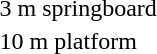<table>
<tr>
<td>3 m springboard</td>
<td></td>
<td></td>
<td></td>
</tr>
<tr>
<td>10 m platform</td>
<td></td>
<td></td>
<td></td>
</tr>
</table>
